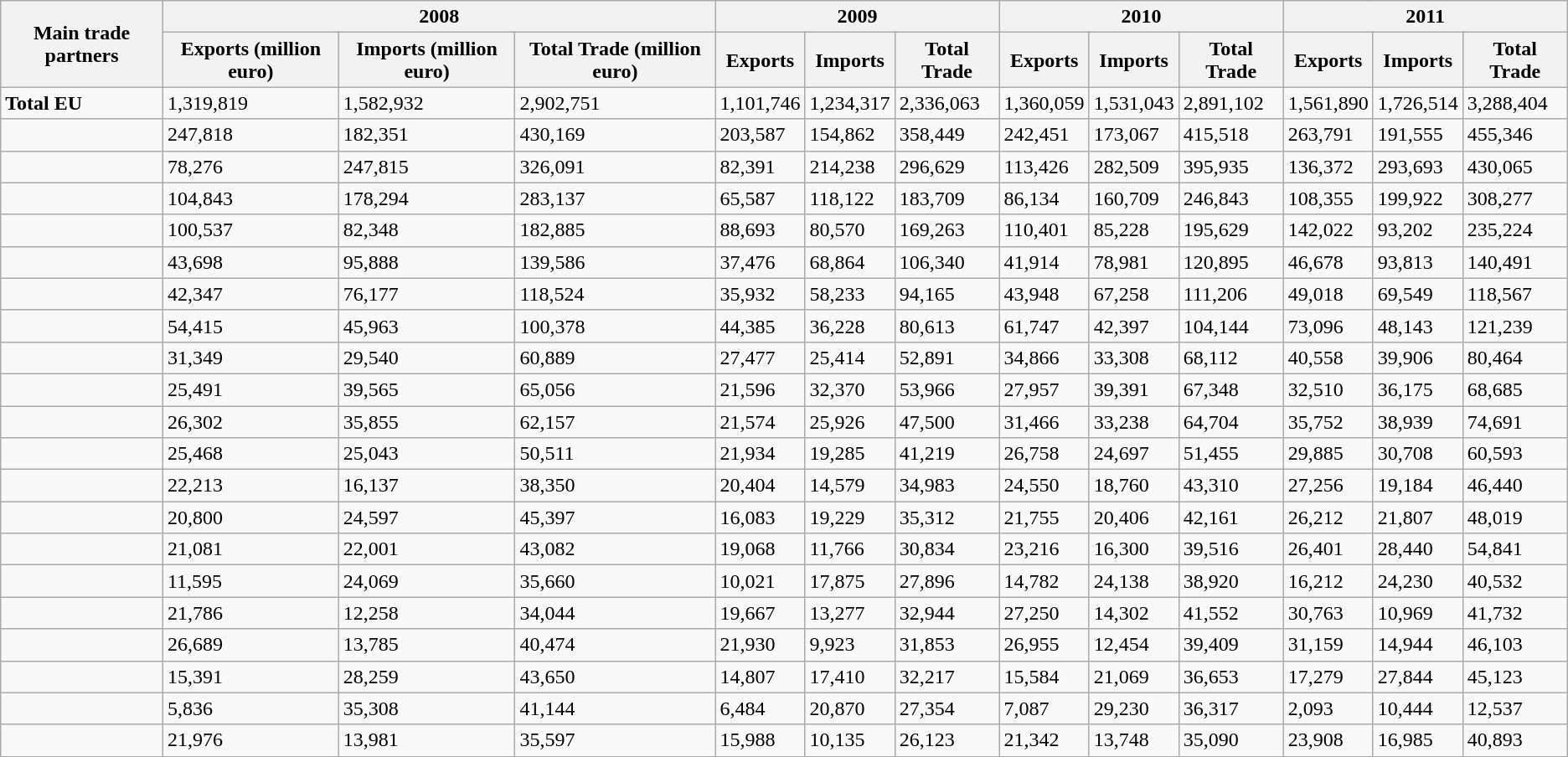<table class="wikitable sortable mw-collapsible mw-collapsed col1left" >
<tr>
<th rowspan="2">Main trade partners</th>
<th colspan="3">2008</th>
<th colspan="3">2009</th>
<th colspan="3">2010</th>
<th colspan="3">2011</th>
</tr>
<tr>
<th>Exports (million euro)</th>
<th>Imports (million euro)</th>
<th>Total Trade (million euro)</th>
<th>Exports</th>
<th>Imports</th>
<th>Total Trade</th>
<th>Exports</th>
<th>Imports</th>
<th>Total Trade</th>
<th>Exports</th>
<th>Imports</th>
<th>Total Trade</th>
</tr>
<tr>
<td><strong>Total EU</strong></td>
<td>1,319,819</td>
<td>1,582,932</td>
<td>2,902,751</td>
<td>1,101,746</td>
<td>1,234,317</td>
<td>2,336,063</td>
<td>1,360,059</td>
<td>1,531,043</td>
<td>2,891,102</td>
<td>1,561,890</td>
<td>1,726,514</td>
<td>3,288,404</td>
</tr>
<tr>
<td></td>
<td>247,818</td>
<td>182,351</td>
<td>430,169</td>
<td>203,587</td>
<td>154,862</td>
<td>358,449</td>
<td>242,451</td>
<td>173,067</td>
<td>415,518</td>
<td>263,791</td>
<td>191,555</td>
<td>455,346</td>
</tr>
<tr>
<td></td>
<td>78,276</td>
<td>247,815</td>
<td>326,091</td>
<td>82,391</td>
<td>214,238</td>
<td>296,629</td>
<td>113,426</td>
<td>282,509</td>
<td>395,935</td>
<td>136,372</td>
<td>293,693</td>
<td>430,065</td>
</tr>
<tr>
<td></td>
<td>104,843</td>
<td>178,294</td>
<td>283,137</td>
<td>65,587</td>
<td>118,122</td>
<td>183,709</td>
<td>86,134</td>
<td>160,709</td>
<td>246,843</td>
<td>108,355</td>
<td>199,922</td>
<td>308,277</td>
</tr>
<tr>
<td></td>
<td>100,537</td>
<td>82,348</td>
<td>182,885</td>
<td>88,693</td>
<td>80,570</td>
<td>169,263</td>
<td>110,401</td>
<td>85,228</td>
<td>195,629</td>
<td>142,022</td>
<td>93,202</td>
<td>235,224</td>
</tr>
<tr>
<td></td>
<td>43,698</td>
<td>95,888</td>
<td>139,586</td>
<td>37,476</td>
<td>68,864</td>
<td>106,340</td>
<td>41,914</td>
<td>78,981</td>
<td>120,895</td>
<td>46,678</td>
<td>93,813</td>
<td>140,491</td>
</tr>
<tr>
<td></td>
<td>42,347</td>
<td>76,177</td>
<td>118,524</td>
<td>35,932</td>
<td>58,233</td>
<td>94,165</td>
<td>43,948</td>
<td>67,258</td>
<td>111,206</td>
<td>49,018</td>
<td>69,549</td>
<td>118,567</td>
</tr>
<tr>
<td></td>
<td>54,415</td>
<td>45,963</td>
<td>100,378</td>
<td>44,385</td>
<td>36,228</td>
<td>80,613</td>
<td>61,747</td>
<td>42,397</td>
<td>104,144</td>
<td>73,096</td>
<td>48,143</td>
<td>121,239</td>
</tr>
<tr>
<td></td>
<td>31,349</td>
<td>29,540</td>
<td>60,889</td>
<td>27,477</td>
<td>25,414</td>
<td>52,891</td>
<td>34,866</td>
<td>33,308</td>
<td>68,112</td>
<td>40,558</td>
<td>39,906</td>
<td>80,464</td>
</tr>
<tr>
<td></td>
<td>25,491</td>
<td>39,565</td>
<td>65,056</td>
<td>21,596</td>
<td>32,370</td>
<td>53,966</td>
<td>27,957</td>
<td>39,391</td>
<td>67,348</td>
<td>32,510</td>
<td>36,175</td>
<td>68,685</td>
</tr>
<tr>
<td></td>
<td>26,302</td>
<td>35,855</td>
<td>62,157</td>
<td>21,574</td>
<td>25,926</td>
<td>47,500</td>
<td>31,466</td>
<td>33,238</td>
<td>64,704</td>
<td>35,752</td>
<td>38,939</td>
<td>74,691</td>
</tr>
<tr>
<td></td>
<td>25,468</td>
<td>25,043</td>
<td>50,511</td>
<td>21,934</td>
<td>19,285</td>
<td>41,219</td>
<td>26,758</td>
<td>24,697</td>
<td>51,455</td>
<td>29,885</td>
<td>30,708</td>
<td>60,593</td>
</tr>
<tr>
<td></td>
<td>22,213</td>
<td>16,137</td>
<td>38,350</td>
<td>20,404</td>
<td>14,579</td>
<td>34,983</td>
<td>24,550</td>
<td>18,760</td>
<td>43,310</td>
<td>27,256</td>
<td>19,184</td>
<td>46,440</td>
</tr>
<tr>
<td></td>
<td>20,800</td>
<td>24,597</td>
<td>45,397</td>
<td>16,083</td>
<td>19,229</td>
<td>35,312</td>
<td>21,755</td>
<td>20,406</td>
<td>42,161</td>
<td>26,212</td>
<td>21,807</td>
<td>48,019</td>
</tr>
<tr>
<td></td>
<td>21,081</td>
<td>22,001</td>
<td>43,082</td>
<td>19,068</td>
<td>11,766</td>
<td>30,834</td>
<td>23,216</td>
<td>16,300</td>
<td>39,516</td>
<td>26,401</td>
<td>28,440</td>
<td>54,841</td>
</tr>
<tr>
<td></td>
<td>11,595</td>
<td>24,069</td>
<td>35,660</td>
<td>10,021</td>
<td>17,875</td>
<td>27,896</td>
<td>14,782</td>
<td>24,138</td>
<td>38,920</td>
<td>16,212</td>
<td>24,230</td>
<td>40,532</td>
</tr>
<tr>
<td></td>
<td>21,786</td>
<td>12,258</td>
<td>34,044</td>
<td>19,667</td>
<td>13,277</td>
<td>32,944</td>
<td>27,250</td>
<td>14,302</td>
<td>41,552</td>
<td>30,763</td>
<td>10,969</td>
<td>41,732</td>
</tr>
<tr>
<td></td>
<td>26,689</td>
<td>13,785</td>
<td>40,474</td>
<td>21,930</td>
<td>9,923</td>
<td>31,853</td>
<td>26,955</td>
<td>12,454</td>
<td>39,409</td>
<td>31,159</td>
<td>14,944</td>
<td>46,103</td>
</tr>
<tr>
<td></td>
<td>15,391</td>
<td>28,259</td>
<td>43,650</td>
<td>14,807</td>
<td>17,410</td>
<td>32,217</td>
<td>15,584</td>
<td>21,069</td>
<td>36,653</td>
<td>17,279</td>
<td>27,844</td>
<td>45,123</td>
</tr>
<tr>
<td></td>
<td>5,836</td>
<td>35,308</td>
<td>41,144</td>
<td>6,484</td>
<td>20,870</td>
<td>27,354</td>
<td>7,087</td>
<td>29,230</td>
<td>36,317</td>
<td>2,093</td>
<td>10,444</td>
<td>12,537</td>
</tr>
<tr>
<td></td>
<td>21,976</td>
<td>13,981</td>
<td>35,597</td>
<td>15,988</td>
<td>10,135</td>
<td>26,123</td>
<td>21,342</td>
<td>13,748</td>
<td>35,090</td>
<td>23,908</td>
<td>16,985</td>
<td>40,893</td>
</tr>
</table>
